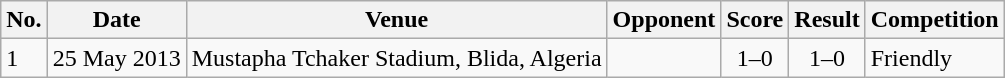<table class="wikitable sortable">
<tr>
<th>No.</th>
<th>Date</th>
<th>Venue</th>
<th>Opponent</th>
<th>Score</th>
<th>Result</th>
<th>Competition</th>
</tr>
<tr>
<td>1</td>
<td>25 May 2013</td>
<td>Mustapha Tchaker Stadium, Blida, Algeria</td>
<td></td>
<td align="center">1–0</td>
<td align="center">1–0</td>
<td>Friendly</td>
</tr>
</table>
